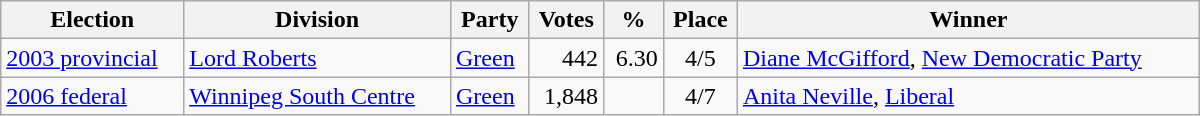<table class="wikitable" width="800">
<tr>
<th align="left">Election</th>
<th align="left">Division</th>
<th align="left">Party</th>
<th align="right">Votes</th>
<th align="right">%</th>
<th align="center">Place</th>
<th align="center">Winner</th>
</tr>
<tr>
<td align="left"><a href='#'>2003 provincial</a></td>
<td align="left"><a href='#'>Lord Roberts</a></td>
<td align="left"><a href='#'>Green</a></td>
<td align="right">442</td>
<td align="right">6.30</td>
<td align="center">4/5</td>
<td align="left"><a href='#'>Diane McGifford</a>, <a href='#'>New Democratic Party</a></td>
</tr>
<tr>
<td align="left"><a href='#'>2006 federal</a></td>
<td align="left"><a href='#'>Winnipeg South Centre</a></td>
<td align="left"><a href='#'>Green</a></td>
<td align="right">1,848</td>
<td align="right"></td>
<td align="center">4/7</td>
<td align="left"><a href='#'>Anita Neville</a>, <a href='#'>Liberal</a></td>
</tr>
</table>
